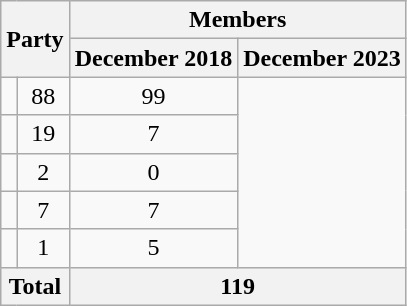<table class="wikitable sortable">
<tr>
<th rowspan=2 colspan="2">Party</th>
<th colspan=2>Members</th>
</tr>
<tr>
<th>December 2018</th>
<th>December 2023</th>
</tr>
<tr>
<td></td>
<td style="text-align: center;">88</td>
<td style="text-align: center;">99</td>
</tr>
<tr>
<td></td>
<td style="text-align: center;">19</td>
<td style="text-align: center;">7</td>
</tr>
<tr>
<td></td>
<td style="text-align: center;">2</td>
<td style="text-align: center;">0</td>
</tr>
<tr>
<td></td>
<td style="text-align: center;">7</td>
<td style="text-align: center;">7</td>
</tr>
<tr>
<td></td>
<td style="text-align: center;">1</td>
<td style="text-align: center;">5</td>
</tr>
<tr>
<th colspan="2">Total</th>
<th colspan=2>119</th>
</tr>
</table>
